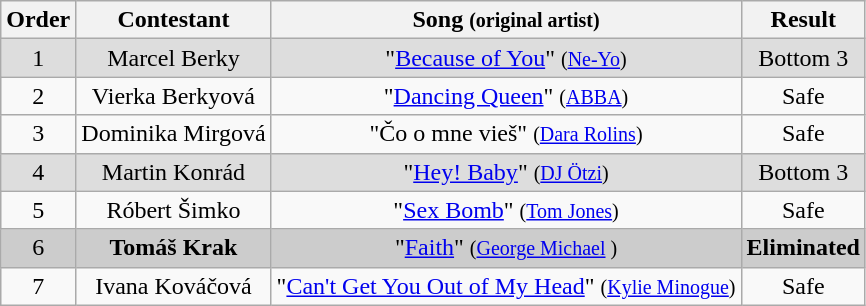<table class="wikitable plainrowheaders" style="text-align:center;">
<tr>
<th scope="col">Order</th>
<th scope="col">Contestant</th>
<th scope="col">Song <small>(original artist)</small></th>
<th scope="col">Result</th>
</tr>
<tr bgcolor="#DDDDDD">
<td>1</td>
<td>Marcel Berky</td>
<td>"<a href='#'>Because of You</a>" <small>(<a href='#'>Ne-Yo</a>)</small></td>
<td>Bottom 3</td>
</tr>
<tr>
<td>2</td>
<td>Vierka Berkyová</td>
<td>"<a href='#'>Dancing Queen</a>" <small>(<a href='#'>ABBA</a>)</small></td>
<td>Safe</td>
</tr>
<tr>
<td>3</td>
<td>Dominika Mirgová</td>
<td>"Čo o mne vieš" <small>(<a href='#'>Dara Rolins</a>)</small></td>
<td>Safe</td>
</tr>
<tr bgcolor="#DDDDDD">
<td>4</td>
<td>Martin Konrád</td>
<td>"<a href='#'>Hey! Baby</a>" <small>(<a href='#'>DJ Ötzi</a>)</small></td>
<td>Bottom 3</td>
</tr>
<tr>
<td>5</td>
<td>Róbert Šimko</td>
<td>"<a href='#'>Sex Bomb</a>" <small>(<a href='#'>Tom Jones</a>)</small></td>
<td>Safe</td>
</tr>
<tr style="background:#ccc;">
<td>6</td>
<td><strong>Tomáš Krak</strong></td>
<td>"<a href='#'>Faith</a>" <small>(<a href='#'>George Michael</a> )</small></td>
<td><strong>Eliminated</strong></td>
</tr>
<tr>
<td>7</td>
<td>Ivana Kováčová</td>
<td>"<a href='#'>Can't Get You Out of My Head</a>" <small>(<a href='#'>Kylie Minogue</a>)</small></td>
<td>Safe</td>
</tr>
</table>
